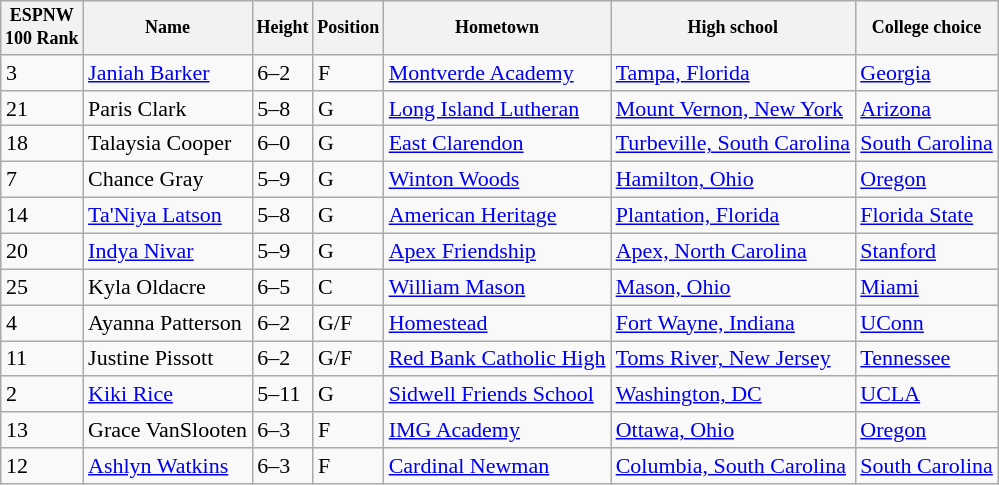<table class="wikitable sortable" style="font-size: 75%" style="width: 80%">
<tr>
<th>ESPNW<br>100 Rank</th>
<th>Name</th>
<th>Height</th>
<th>Position</th>
<th>Hometown</th>
<th>High school</th>
<th>College choice</th>
</tr>
<tr style="font-size:11pt"  valign="bottom">
<td>3</td>
<td height="15"><a href='#'>Janiah Barker</a></td>
<td>6–2</td>
<td>F</td>
<td><a href='#'>Montverde Academy</a></td>
<td><a href='#'>Tampa, Florida</a></td>
<td><a href='#'>Georgia</a></td>
</tr>
<tr style="font-size:11pt"  valign="bottom">
<td>21</td>
<td height="15">Paris Clark</td>
<td>5–8</td>
<td>G</td>
<td><a href='#'>Long Island Lutheran</a></td>
<td><a href='#'>Mount Vernon, New York</a></td>
<td><a href='#'>Arizona</a></td>
</tr>
<tr style="font-size:11pt"  valign="bottom">
<td>18</td>
<td height="15">Talaysia Cooper</td>
<td>6–0</td>
<td>G</td>
<td><a href='#'>East Clarendon</a></td>
<td><a href='#'>Turbeville, South Carolina</a></td>
<td><a href='#'>South Carolina</a></td>
</tr>
<tr style="font-size:11pt"  valign="bottom">
<td>7</td>
<td height="15">Chance Gray</td>
<td>5–9</td>
<td>G</td>
<td><a href='#'>Winton Woods</a></td>
<td><a href='#'>Hamilton, Ohio</a></td>
<td><a href='#'>Oregon</a></td>
</tr>
<tr style="font-size:11pt"  valign="bottom">
<td>14</td>
<td height="15"><a href='#'>Ta'Niya Latson</a></td>
<td>5–8</td>
<td>G</td>
<td><a href='#'>American Heritage</a></td>
<td><a href='#'>Plantation, Florida</a></td>
<td><a href='#'>Florida State</a></td>
</tr>
<tr style="font-size:11pt"  valign="bottom">
<td>20</td>
<td height="15"><a href='#'>Indya Nivar</a></td>
<td>5–9</td>
<td>G</td>
<td><a href='#'>Apex Friendship</a></td>
<td><a href='#'>Apex, North Carolina</a></td>
<td><a href='#'>Stanford</a></td>
</tr>
<tr style="font-size:11pt"  valign="bottom">
<td>25</td>
<td height="15">Kyla Oldacre</td>
<td>6–5</td>
<td>C</td>
<td><a href='#'>William Mason</a></td>
<td><a href='#'>Mason, Ohio</a></td>
<td><a href='#'>Miami</a></td>
</tr>
<tr style="font-size:11pt"  valign="bottom">
<td>4</td>
<td height="15">Ayanna Patterson</td>
<td>6–2</td>
<td>G/F</td>
<td><a href='#'>Homestead</a></td>
<td><a href='#'>Fort Wayne, Indiana</a></td>
<td><a href='#'>UConn</a></td>
</tr>
<tr style="font-size:11pt"  valign="bottom">
<td>11</td>
<td height="15">Justine Pissott</td>
<td>6–2</td>
<td>G/F</td>
<td><a href='#'>Red Bank Catholic High</a></td>
<td><a href='#'>Toms River, New Jersey</a></td>
<td><a href='#'>Tennessee</a></td>
</tr>
<tr style="font-size:11pt"  valign="bottom">
<td>2</td>
<td height="15"><a href='#'>Kiki Rice</a></td>
<td>5–11</td>
<td>G</td>
<td><a href='#'>Sidwell Friends School</a></td>
<td><a href='#'>Washington, DC</a></td>
<td><a href='#'>UCLA</a></td>
</tr>
<tr style="font-size:11pt"  valign="bottom">
<td>13</td>
<td height="15">Grace VanSlooten</td>
<td>6–3</td>
<td>F</td>
<td><a href='#'>IMG Academy</a></td>
<td><a href='#'>Ottawa, Ohio</a></td>
<td><a href='#'>Oregon</a></td>
</tr>
<tr style="font-size:11pt"  valign="bottom">
<td>12</td>
<td height="15"><a href='#'>Ashlyn Watkins</a></td>
<td>6–3</td>
<td>F</td>
<td><a href='#'>Cardinal Newman</a></td>
<td><a href='#'>Columbia, South Carolina</a></td>
<td><a href='#'>South Carolina</a></td>
</tr>
</table>
